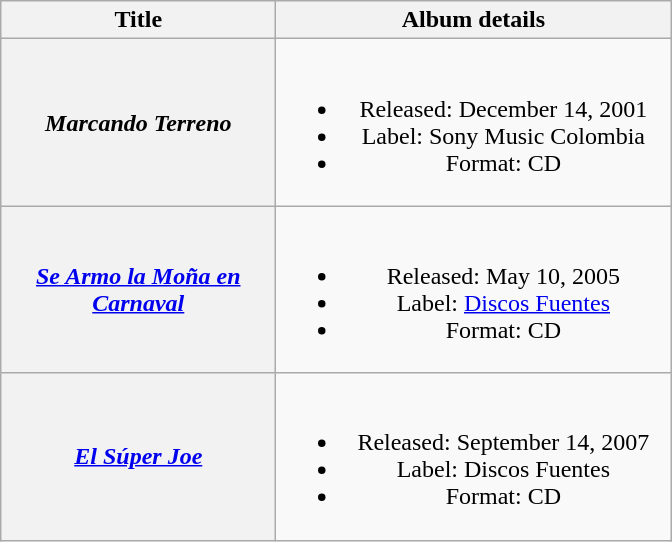<table class="wikitable plainrowheaders" style="text-align:center;">
<tr>
<th scope="col" style="width:11em;">Title</th>
<th scope="col" style="width:16em;">Album details</th>
</tr>
<tr>
<th scope="row"><em>Marcando Terreno</em></th>
<td><br><ul><li>Released: December 14, 2001</li><li>Label: Sony Music Colombia</li><li>Format: CD</li></ul></td>
</tr>
<tr>
<th scope="row"><em><a href='#'>Se Armo la Moña en Carnaval</a></em></th>
<td><br><ul><li>Released: May 10, 2005</li><li>Label: <a href='#'>Discos Fuentes</a></li><li>Format: CD</li></ul></td>
</tr>
<tr>
<th scope="row"><em><a href='#'>El Súper Joe</a></em></th>
<td><br><ul><li>Released: September 14, 2007</li><li>Label: Discos Fuentes</li><li>Format: CD</li></ul></td>
</tr>
</table>
